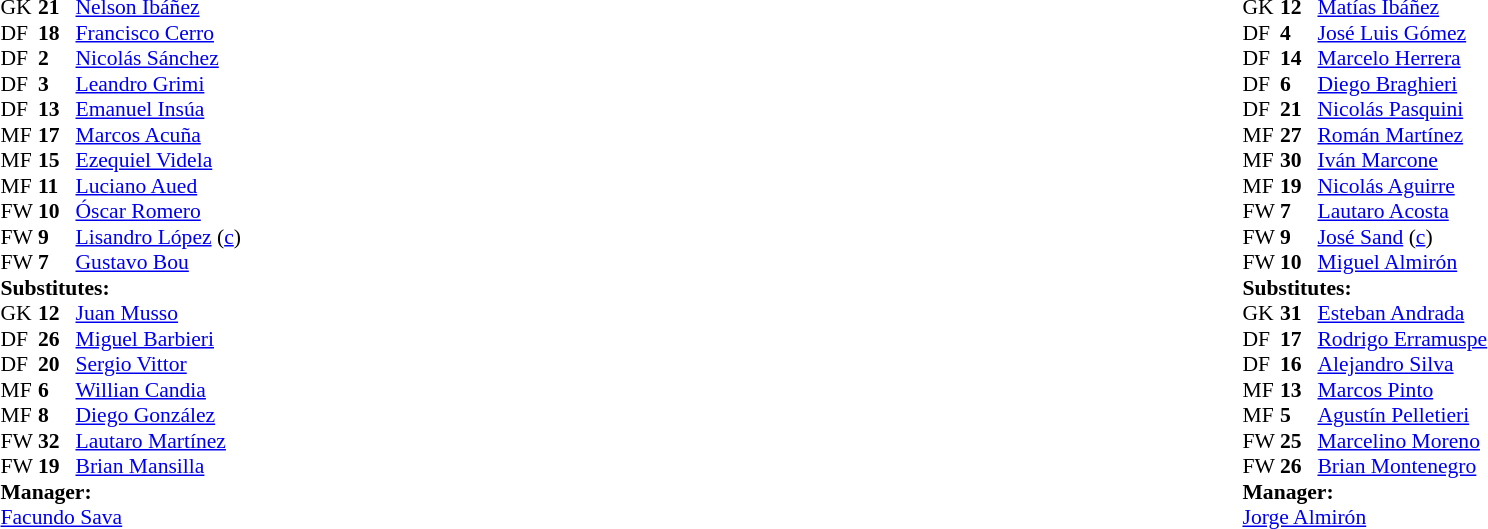<table style="width:100%">
<tr>
<td style="vertical-align:top;width:40%"><br><table style="font-size:90%" cellspacing="0" cellpadding="0">
<tr>
<th width=25></th>
<th width=25></th>
</tr>
<tr>
<td>GK</td>
<td><strong>21</strong></td>
<td> <a href='#'>Nelson Ibáñez</a></td>
</tr>
<tr>
<td>DF</td>
<td><strong>18</strong></td>
<td> <a href='#'>Francisco Cerro</a></td>
</tr>
<tr>
<td>DF</td>
<td><strong>2</strong></td>
<td> <a href='#'>Nicolás Sánchez</a></td>
</tr>
<tr>
<td>DF</td>
<td><strong>3</strong></td>
<td> <a href='#'>Leandro Grimi</a></td>
<td></td>
</tr>
<tr>
<td>DF</td>
<td><strong>13</strong></td>
<td> <a href='#'>Emanuel Insúa</a></td>
<td></td>
</tr>
<tr>
<td>MF</td>
<td><strong>17</strong></td>
<td> <a href='#'>Marcos Acuña</a></td>
<td></td>
</tr>
<tr>
<td>MF</td>
<td><strong>15</strong></td>
<td> <a href='#'>Ezequiel Videla</a></td>
<td></td>
<td></td>
</tr>
<tr>
<td>MF</td>
<td><strong>11</strong></td>
<td> <a href='#'>Luciano Aued</a></td>
<td></td>
</tr>
<tr>
<td>FW</td>
<td><strong>10</strong></td>
<td> <a href='#'>Óscar Romero</a></td>
<td></td>
</tr>
<tr>
<td>FW</td>
<td><strong>9</strong></td>
<td> <a href='#'>Lisandro López</a> (<a href='#'>c</a>)</td>
</tr>
<tr>
<td>FW</td>
<td><strong>7</strong></td>
<td> <a href='#'>Gustavo Bou</a></td>
</tr>
<tr>
<td colspan="4"><strong>Substitutes:</strong></td>
</tr>
<tr>
<td>GK</td>
<td><strong>12</strong></td>
<td> <a href='#'>Juan Musso</a></td>
</tr>
<tr>
<td>DF</td>
<td><strong>26</strong></td>
<td> <a href='#'>Miguel Barbieri</a></td>
</tr>
<tr>
<td>DF</td>
<td><strong>20</strong></td>
<td> <a href='#'>Sergio Vittor</a></td>
</tr>
<tr>
<td>MF</td>
<td><strong>6</strong></td>
<td> <a href='#'>Willian Candia</a></td>
</tr>
<tr>
<td>MF</td>
<td><strong>8</strong></td>
<td> <a href='#'>Diego González</a></td>
<td></td>
<td></td>
</tr>
<tr>
<td>FW</td>
<td><strong>32</strong></td>
<td> <a href='#'>Lautaro Martínez</a></td>
</tr>
<tr>
<td>FW</td>
<td><strong>19</strong></td>
<td> <a href='#'>Brian Mansilla</a></td>
</tr>
<tr>
<td colspan="4"><strong>Manager:</strong></td>
</tr>
<tr>
<td colspan="4"> <a href='#'>Facundo Sava</a></td>
</tr>
</table>
</td>
<td style="vertical-align:top;width:50%"><br><table cellspacing="0" cellpadding="0" style="font-size:90%;margin:auto">
<tr>
<th width=25></th>
<th width=25></th>
</tr>
<tr>
<td>GK</td>
<td><strong>12</strong></td>
<td> <a href='#'>Matías Ibáñez</a></td>
</tr>
<tr>
<td>DF</td>
<td><strong>4</strong></td>
<td> <a href='#'>José Luis Gómez</a></td>
</tr>
<tr>
<td>DF</td>
<td><strong>14</strong></td>
<td> <a href='#'>Marcelo Herrera</a></td>
<td></td>
</tr>
<tr>
<td>DF</td>
<td><strong>6</strong></td>
<td> <a href='#'>Diego Braghieri</a></td>
</tr>
<tr>
<td>DF</td>
<td><strong>21</strong></td>
<td> <a href='#'>Nicolás Pasquini</a></td>
<td></td>
</tr>
<tr>
<td>MF</td>
<td><strong>27</strong></td>
<td> <a href='#'>Román Martínez</a></td>
<td></td>
</tr>
<tr>
<td>MF</td>
<td><strong>30</strong></td>
<td> <a href='#'>Iván Marcone</a></td>
<td></td>
</tr>
<tr>
<td>MF</td>
<td><strong>19</strong></td>
<td> <a href='#'>Nicolás Aguirre</a></td>
<td></td>
<td></td>
</tr>
<tr>
<td>FW</td>
<td><strong>7</strong></td>
<td> <a href='#'>Lautaro Acosta</a></td>
</tr>
<tr>
<td>FW</td>
<td><strong>9</strong></td>
<td> <a href='#'>José Sand</a> (<a href='#'>c</a>)</td>
<td></td>
</tr>
<tr>
<td>FW</td>
<td><strong>10</strong></td>
<td> <a href='#'>Miguel Almirón</a></td>
</tr>
<tr>
<td colspan="4"><strong>Substitutes:</strong></td>
</tr>
<tr>
<td>GK</td>
<td><strong>31</strong></td>
<td> <a href='#'>Esteban Andrada</a></td>
</tr>
<tr>
<td>DF</td>
<td><strong>17</strong></td>
<td> <a href='#'>Rodrigo Erramuspe</a></td>
</tr>
<tr>
<td>DF</td>
<td><strong>16</strong></td>
<td> <a href='#'>Alejandro Silva</a></td>
</tr>
<tr>
<td>MF</td>
<td><strong>13</strong></td>
<td> <a href='#'>Marcos Pinto</a></td>
</tr>
<tr>
<td>MF</td>
<td><strong>5</strong></td>
<td> <a href='#'>Agustín Pelletieri</a></td>
</tr>
<tr>
<td>FW</td>
<td><strong>25</strong></td>
<td> <a href='#'>Marcelino Moreno</a></td>
</tr>
<tr>
<td>FW</td>
<td><strong>26</strong></td>
<td> <a href='#'>Brian Montenegro</a></td>
<td></td>
<td></td>
</tr>
<tr>
<td colspan="4"><strong>Manager:</strong></td>
</tr>
<tr>
<td colspan="4"> <a href='#'>Jorge Almirón</a></td>
</tr>
</table>
</td>
</tr>
</table>
